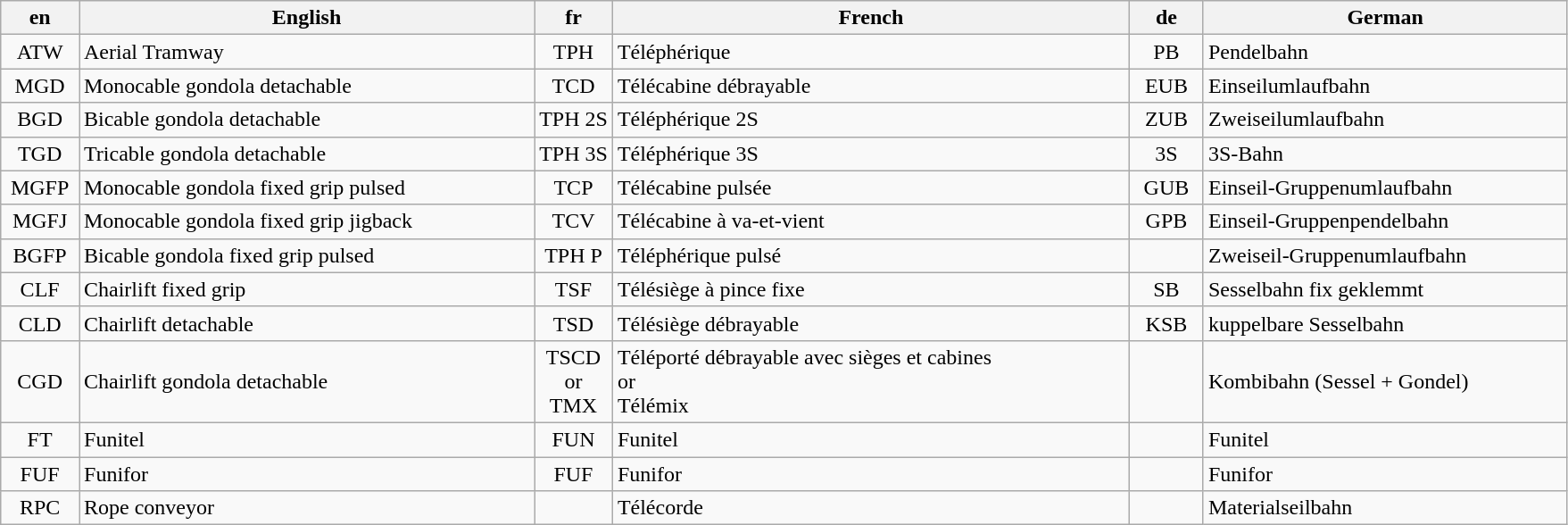<table class="wikitable">
<tr style="background: none;">
<th width="5%">en</th>
<th>English</th>
<th width="5%">fr</th>
<th>French</th>
<th>de</th>
<th>German</th>
</tr>
<tr>
<td style="text-align:center">ATW</td>
<td>Aerial Tramway</td>
<td style="text-align:center">TPH</td>
<td>Téléphérique</td>
<td style="text-align:center">PB</td>
<td>Pendelbahn</td>
</tr>
<tr>
<td style="text-align:center">MGD</td>
<td>Monocable gondola detachable</td>
<td style="text-align:center">TCD</td>
<td>Télécabine débrayable</td>
<td style="text-align:center">EUB</td>
<td>Einseilumlaufbahn</td>
</tr>
<tr>
<td style="text-align:center">BGD</td>
<td>Bicable gondola detachable</td>
<td style="text-align:center">TPH 2S</td>
<td>Téléphérique 2S</td>
<td style="text-align:center">ZUB</td>
<td>Zweiseilumlaufbahn</td>
</tr>
<tr>
<td style="text-align:center">TGD</td>
<td>Tricable gondola detachable</td>
<td style="text-align:center">TPH 3S</td>
<td>Téléphérique 3S</td>
<td style="text-align:center">3S</td>
<td>3S-Bahn</td>
</tr>
<tr>
<td style="text-align:center">MGFP</td>
<td>Monocable gondola fixed grip pulsed</td>
<td style="text-align:center">TCP</td>
<td>Télécabine pulsée</td>
<td style="text-align:center">GUB</td>
<td>Einseil-Gruppenumlaufbahn</td>
</tr>
<tr>
<td style="text-align:center">MGFJ</td>
<td>Monocable gondola fixed grip jigback</td>
<td style="text-align:center">TCV</td>
<td>Télécabine à va-et-vient</td>
<td style="text-align:center">GPB</td>
<td>Einseil-Gruppenpendelbahn</td>
</tr>
<tr>
<td style="text-align:center">BGFP</td>
<td>Bicable gondola fixed grip pulsed</td>
<td style="text-align:center">TPH P</td>
<td>Téléphérique pulsé</td>
<td style="text-align:center"></td>
<td>Zweiseil-Gruppenumlaufbahn</td>
</tr>
<tr>
<td style="text-align:center">CLF</td>
<td>Chairlift fixed grip</td>
<td style="text-align:center">TSF</td>
<td>Télésiège à pince fixe</td>
<td style="text-align:center">SB</td>
<td>Sesselbahn fix geklemmt</td>
</tr>
<tr>
<td style="text-align:center">CLD</td>
<td>Chairlift detachable</td>
<td style="text-align:center">TSD</td>
<td>Télésiège débrayable</td>
<td style="text-align:center">KSB</td>
<td>kuppelbare Sesselbahn</td>
</tr>
<tr>
<td style="text-align:center">CGD</td>
<td>Chairlift gondola detachable</td>
<td style="text-align:center">TSCD<br>or<br>TMX</td>
<td>Téléporté débrayable avec sièges et cabines<br>or<br>Télémix</td>
<td style="text-align:center"></td>
<td>Kombibahn (Sessel + Gondel)</td>
</tr>
<tr>
<td style="text-align:center">FT</td>
<td>Funitel</td>
<td style="text-align:center">FUN</td>
<td>Funitel</td>
<td style="text-align:center"></td>
<td>Funitel</td>
</tr>
<tr>
<td style="text-align:center">FUF</td>
<td>Funifor</td>
<td style="text-align:center">FUF</td>
<td>Funifor</td>
<td style="text-align:center"></td>
<td>Funifor</td>
</tr>
<tr>
<td style="text-align:center">RPC</td>
<td>Rope conveyor</td>
<td style="text-align:center"></td>
<td>Télécorde</td>
<td style="text-align:center"></td>
<td>Materialseilbahn</td>
</tr>
</table>
